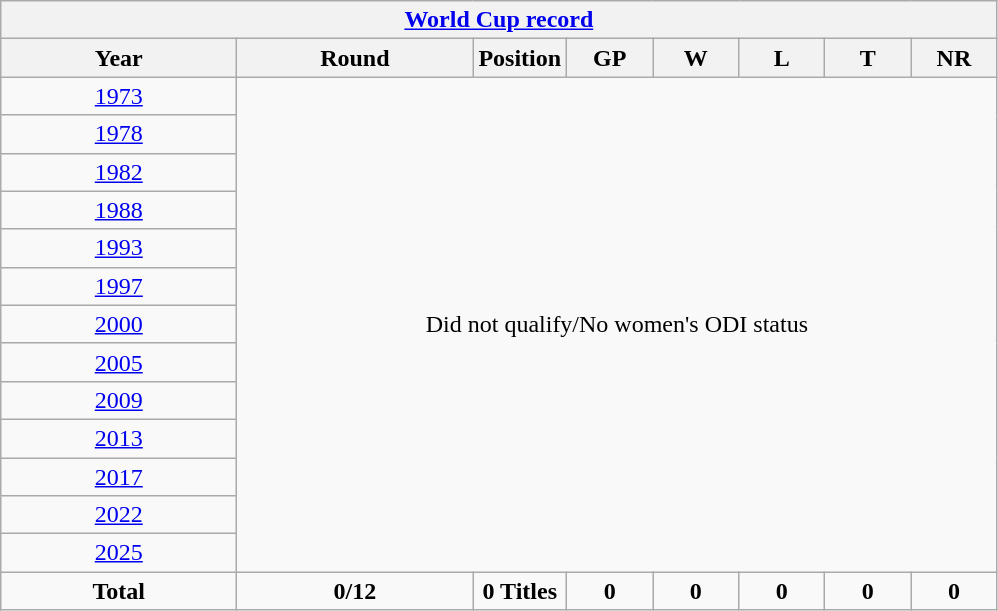<table class="wikitable" style="text-align: center;">
<tr>
<th colspan=8><a href='#'>World Cup record</a></th>
</tr>
<tr>
<th width=150>Year</th>
<th width=150>Round</th>
<th width=50>Position</th>
<th width=50>GP</th>
<th width=50>W</th>
<th width=50>L</th>
<th width=50>T</th>
<th width=50>NR</th>
</tr>
<tr>
<td> <a href='#'>1973</a></td>
<td colspan=7  rowspan=13>Did not qualify/No women's ODI status</td>
</tr>
<tr>
<td> <a href='#'>1978</a></td>
</tr>
<tr>
<td> <a href='#'>1982</a></td>
</tr>
<tr>
<td> <a href='#'>1988</a></td>
</tr>
<tr>
<td> <a href='#'>1993</a></td>
</tr>
<tr>
<td> <a href='#'>1997</a></td>
</tr>
<tr>
<td> <a href='#'>2000</a></td>
</tr>
<tr>
<td> <a href='#'>2005</a></td>
</tr>
<tr>
<td> <a href='#'>2009</a></td>
</tr>
<tr>
<td> <a href='#'>2013</a></td>
</tr>
<tr>
<td> <a href='#'>2017</a></td>
</tr>
<tr>
<td> <a href='#'>2022</a></td>
</tr>
<tr>
<td> <a href='#'>2025</a></td>
</tr>
<tr>
<td><strong>Total</strong></td>
<td><strong>0/12</strong></td>
<td><strong>0 Titles</strong></td>
<td><strong>0</strong></td>
<td><strong>0</strong></td>
<td><strong>0</strong></td>
<td><strong>0</strong></td>
<td><strong>0</strong></td>
</tr>
</table>
